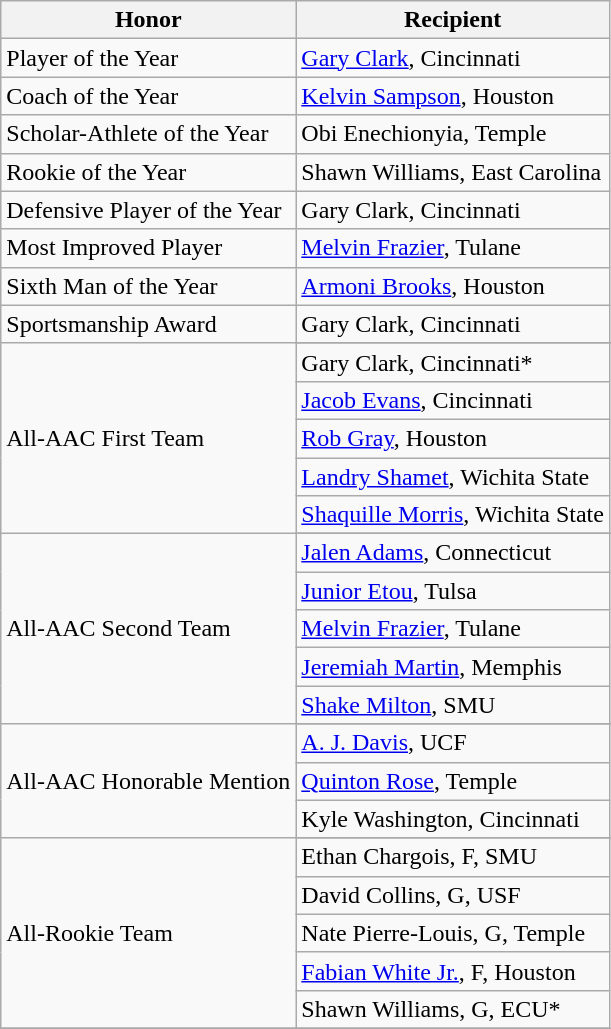<table class="wikitable" border="1">
<tr>
<th>Honor</th>
<th>Recipient</th>
</tr>
<tr>
<td>Player of the Year</td>
<td><a href='#'>Gary Clark</a>, Cincinnati</td>
</tr>
<tr>
<td>Coach of the Year</td>
<td><a href='#'>Kelvin Sampson</a>, Houston</td>
</tr>
<tr>
<td>Scholar-Athlete of the Year</td>
<td>Obi Enechionyia, Temple</td>
</tr>
<tr>
<td>Rookie of the Year</td>
<td>Shawn Williams, East Carolina</td>
</tr>
<tr>
<td>Defensive Player of the Year</td>
<td>Gary Clark, Cincinnati</td>
</tr>
<tr>
<td>Most Improved Player</td>
<td><a href='#'>Melvin Frazier</a>, Tulane</td>
</tr>
<tr>
<td>Sixth Man of the Year</td>
<td><a href='#'>Armoni Brooks</a>, Houston</td>
</tr>
<tr>
<td>Sportsmanship Award</td>
<td>Gary Clark, Cincinnati</td>
</tr>
<tr>
<td rowspan="6" valign="middle">All-AAC First Team</td>
</tr>
<tr>
<td>Gary Clark, Cincinnati*</td>
</tr>
<tr>
<td><a href='#'>Jacob Evans</a>, Cincinnati</td>
</tr>
<tr>
<td><a href='#'>Rob Gray</a>, Houston</td>
</tr>
<tr>
<td><a href='#'>Landry Shamet</a>, Wichita State</td>
</tr>
<tr>
<td><a href='#'>Shaquille Morris</a>, Wichita State</td>
</tr>
<tr>
<td rowspan="6" valign="middle">All-AAC Second Team</td>
</tr>
<tr>
<td><a href='#'>Jalen Adams</a>, Connecticut</td>
</tr>
<tr>
<td><a href='#'>Junior Etou</a>, Tulsa</td>
</tr>
<tr>
<td><a href='#'>Melvin Frazier</a>, Tulane</td>
</tr>
<tr>
<td><a href='#'>Jeremiah Martin</a>, Memphis</td>
</tr>
<tr>
<td><a href='#'>Shake Milton</a>, SMU</td>
</tr>
<tr>
<td rowspan="4" valign="middle">All-AAC Honorable Mention</td>
</tr>
<tr>
<td><a href='#'>A. J. Davis</a>, UCF</td>
</tr>
<tr>
<td><a href='#'>Quinton Rose</a>, Temple</td>
</tr>
<tr>
<td>Kyle Washington, Cincinnati</td>
</tr>
<tr>
<td rowspan="6" valign="middle">All-Rookie Team</td>
</tr>
<tr>
<td>Ethan Chargois, F, SMU</td>
</tr>
<tr>
<td>David Collins, G, USF</td>
</tr>
<tr>
<td>Nate Pierre-Louis, G, Temple</td>
</tr>
<tr>
<td><a href='#'>Fabian White Jr.</a>, F, Houston</td>
</tr>
<tr>
<td>Shawn Williams, G, ECU*</td>
</tr>
<tr>
</tr>
</table>
